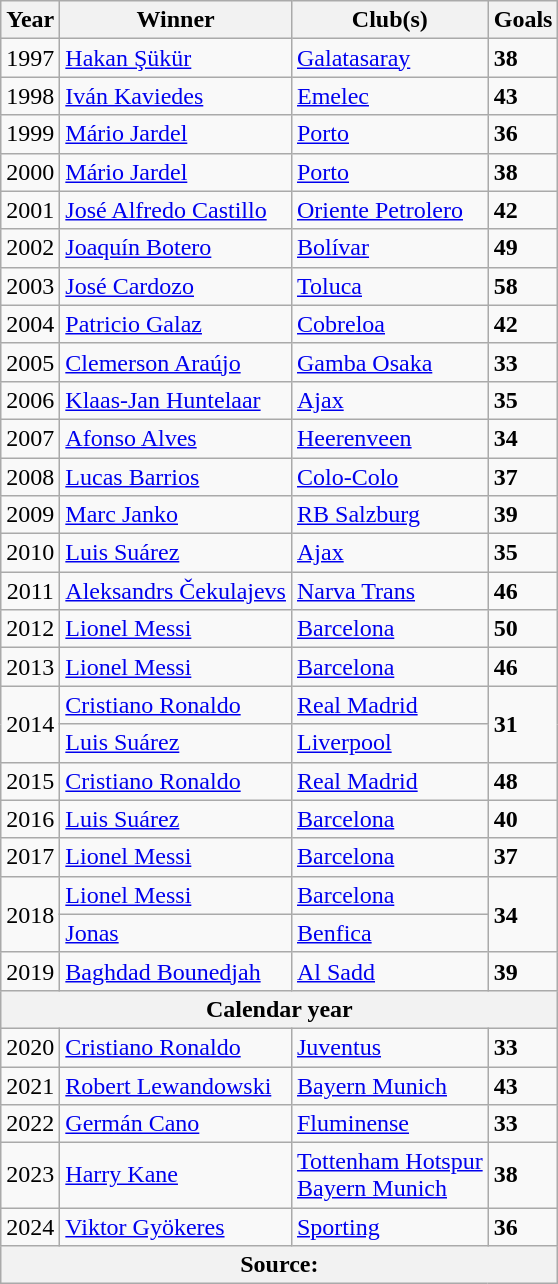<table class="wikitable">
<tr>
<th>Year</th>
<th>Winner</th>
<th>Club(s)</th>
<th>Goals</th>
</tr>
<tr>
<td align="center">1997</td>
<td> <a href='#'>Hakan Şükür</a></td>
<td> <a href='#'>Galatasaray</a></td>
<td><strong>38</strong></td>
</tr>
<tr>
<td align="center">1998</td>
<td> <a href='#'>Iván Kaviedes</a></td>
<td> <a href='#'>Emelec</a></td>
<td><strong>43</strong></td>
</tr>
<tr>
<td align="center">1999</td>
<td> <a href='#'>Mário Jardel</a></td>
<td> <a href='#'>Porto</a></td>
<td><strong>36</strong></td>
</tr>
<tr>
<td align="center">2000</td>
<td> <a href='#'>Mário Jardel</a></td>
<td> <a href='#'>Porto</a></td>
<td><strong>38</strong></td>
</tr>
<tr>
<td align="center">2001</td>
<td> <a href='#'>José Alfredo Castillo</a></td>
<td> <a href='#'>Oriente Petrolero</a></td>
<td><strong>42</strong></td>
</tr>
<tr>
<td align="center">2002</td>
<td> <a href='#'>Joaquín Botero</a></td>
<td> <a href='#'>Bolívar</a></td>
<td><strong>49</strong></td>
</tr>
<tr>
<td align="center">2003</td>
<td> <a href='#'>José Cardozo</a></td>
<td> <a href='#'>Toluca</a></td>
<td><strong>58</strong></td>
</tr>
<tr>
<td align="center">2004</td>
<td> <a href='#'>Patricio Galaz</a></td>
<td> <a href='#'>Cobreloa</a></td>
<td><strong>42</strong></td>
</tr>
<tr>
<td align="center">2005</td>
<td> <a href='#'>Clemerson Araújo</a></td>
<td> <a href='#'>Gamba Osaka</a></td>
<td><strong>33</strong></td>
</tr>
<tr>
<td align="center">2006</td>
<td> <a href='#'>Klaas-Jan Huntelaar</a></td>
<td> <a href='#'>Ajax</a></td>
<td><strong>35</strong></td>
</tr>
<tr>
<td align="center">2007</td>
<td> <a href='#'>Afonso Alves</a></td>
<td> <a href='#'>Heerenveen</a></td>
<td><strong>34</strong></td>
</tr>
<tr>
<td align="center">2008</td>
<td> <a href='#'>Lucas Barrios</a></td>
<td> <a href='#'>Colo-Colo</a></td>
<td><strong>37</strong></td>
</tr>
<tr>
<td align="center">2009</td>
<td> <a href='#'>Marc Janko</a></td>
<td> <a href='#'>RB Salzburg</a></td>
<td><strong>39</strong></td>
</tr>
<tr>
<td align="center">2010</td>
<td> <a href='#'>Luis Suárez</a></td>
<td> <a href='#'>Ajax</a></td>
<td><strong>35</strong></td>
</tr>
<tr>
<td align="center">2011</td>
<td> <a href='#'>Aleksandrs Čekulajevs</a></td>
<td> <a href='#'>Narva Trans</a></td>
<td><strong>46</strong></td>
</tr>
<tr>
<td align="center">2012</td>
<td> <a href='#'>Lionel Messi</a></td>
<td> <a href='#'>Barcelona</a></td>
<td><strong>50</strong></td>
</tr>
<tr>
<td align="center">2013</td>
<td> <a href='#'>Lionel Messi</a></td>
<td> <a href='#'>Barcelona</a></td>
<td><strong>46</strong></td>
</tr>
<tr>
<td align="center" rowspan=2>2014</td>
<td> <a href='#'>Cristiano Ronaldo</a></td>
<td> <a href='#'>Real Madrid</a></td>
<td rowspan=2><strong>31</strong></td>
</tr>
<tr>
<td> <a href='#'>Luis Suárez</a></td>
<td> <a href='#'>Liverpool</a></td>
</tr>
<tr>
<td align="center">2015</td>
<td> <a href='#'>Cristiano Ronaldo</a></td>
<td> <a href='#'>Real Madrid</a></td>
<td><strong>48</strong></td>
</tr>
<tr>
<td align="center">2016</td>
<td> <a href='#'>Luis Suárez</a></td>
<td> <a href='#'>Barcelona</a></td>
<td><strong>40</strong></td>
</tr>
<tr>
<td align="center">2017</td>
<td> <a href='#'>Lionel Messi</a></td>
<td> <a href='#'>Barcelona</a></td>
<td><strong>37</strong></td>
</tr>
<tr>
<td align="center" rowspan=2>2018</td>
<td> <a href='#'>Lionel Messi</a></td>
<td> <a href='#'>Barcelona</a></td>
<td rowspan=2><strong>34</strong></td>
</tr>
<tr>
<td> <a href='#'>Jonas</a></td>
<td> <a href='#'>Benfica</a></td>
</tr>
<tr>
<td align="center">2019</td>
<td> <a href='#'>Baghdad Bounedjah</a></td>
<td> <a href='#'>Al Sadd</a></td>
<td><strong>39</strong></td>
</tr>
<tr>
<th align="center" colspan=4>Calendar year</th>
</tr>
<tr>
<td align="center">2020</td>
<td> <a href='#'>Cristiano Ronaldo</a></td>
<td> <a href='#'>Juventus</a></td>
<td><strong>33</strong></td>
</tr>
<tr>
<td>2021</td>
<td> <a href='#'>Robert Lewandowski</a></td>
<td> <a href='#'>Bayern Munich</a></td>
<td><strong>43</strong></td>
</tr>
<tr>
<td>2022</td>
<td> <a href='#'>Germán Cano</a></td>
<td> <a href='#'>Fluminense</a></td>
<td><strong>33</strong></td>
</tr>
<tr>
<td>2023</td>
<td> <a href='#'>Harry Kane</a></td>
<td> <a href='#'>Tottenham Hotspur</a><br> <a href='#'>Bayern Munich</a></td>
<td><strong>38</strong></td>
</tr>
<tr>
<td>2024</td>
<td> <a href='#'>Viktor Gyökeres</a></td>
<td> <a href='#'>Sporting</a></td>
<td><strong>36</strong></td>
</tr>
<tr>
<th colspan =4>Source:</th>
</tr>
</table>
